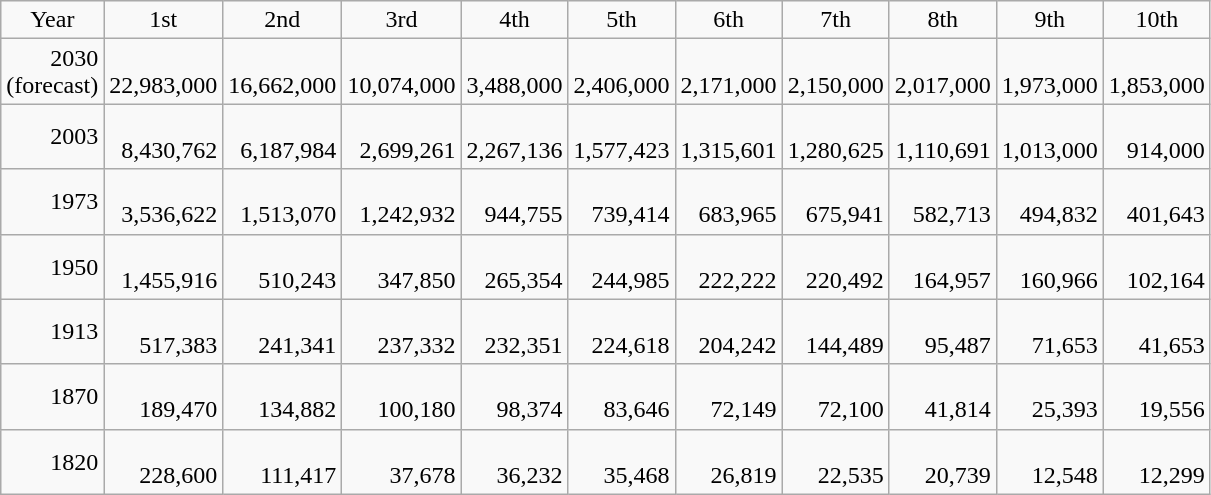<table class="wikitable"  width=450px>
<tr align=center>
<td>Year</td>
<td>1st</td>
<td>2nd</td>
<td>3rd</td>
<td>4th</td>
<td>5th</td>
<td>6th</td>
<td>7th</td>
<td>8th</td>
<td>9th</td>
<td>10th</td>
</tr>
<tr align=right>
<td>2030 (forecast)</td>
<td><br>22,983,000</td>
<td><br>16,662,000</td>
<td><br>10,074,000</td>
<td><br>3,488,000</td>
<td><br>2,406,000</td>
<td><br>2,171,000</td>
<td><br>2,150,000</td>
<td><br>2,017,000</td>
<td><br>1,973,000</td>
<td><br>1,853,000</td>
</tr>
<tr align=right>
<td>2003</td>
<td><br>8,430,762</td>
<td><br>6,187,984</td>
<td><br>2,699,261</td>
<td><br>2,267,136</td>
<td><br>1,577,423</td>
<td><br>1,315,601</td>
<td><br>1,280,625</td>
<td><br>1,110,691</td>
<td><br>1,013,000</td>
<td><br>914,000</td>
</tr>
<tr align=right>
<td>1973</td>
<td><br>3,536,622</td>
<td><br>1,513,070</td>
<td><br>1,242,932</td>
<td><br>944,755</td>
<td><br>739,414</td>
<td><br>683,965</td>
<td><br>675,941</td>
<td><br>582,713</td>
<td><br>494,832</td>
<td><br>401,643</td>
</tr>
<tr align=right>
<td>1950</td>
<td><br>1,455,916</td>
<td><br>510,243</td>
<td><br>347,850</td>
<td><br>265,354</td>
<td><br>244,985</td>
<td><br>222,222</td>
<td><br>220,492</td>
<td><br>164,957</td>
<td><br>160,966</td>
<td><br>102,164</td>
</tr>
<tr align=right>
<td>1913</td>
<td><br>517,383</td>
<td><br>241,341</td>
<td><br>237,332</td>
<td><br>232,351</td>
<td><br>224,618</td>
<td><br>204,242</td>
<td><br>144,489</td>
<td><br>95,487</td>
<td><br>71,653</td>
<td><br>41,653</td>
</tr>
<tr align=right>
<td>1870</td>
<td><br>189,470</td>
<td><br>134,882</td>
<td><br>100,180</td>
<td><br>98,374</td>
<td><br>83,646</td>
<td><br>72,149</td>
<td><br>72,100</td>
<td><br>41,814</td>
<td><br>25,393</td>
<td><br>19,556</td>
</tr>
<tr align=right>
<td>1820</td>
<td><br>228,600</td>
<td><br>111,417</td>
<td><br>37,678</td>
<td><br>36,232</td>
<td><br>35,468</td>
<td><br>26,819</td>
<td><br>22,535</td>
<td><br>20,739</td>
<td><br>12,548</td>
<td><br>12,299</td>
</tr>
</table>
